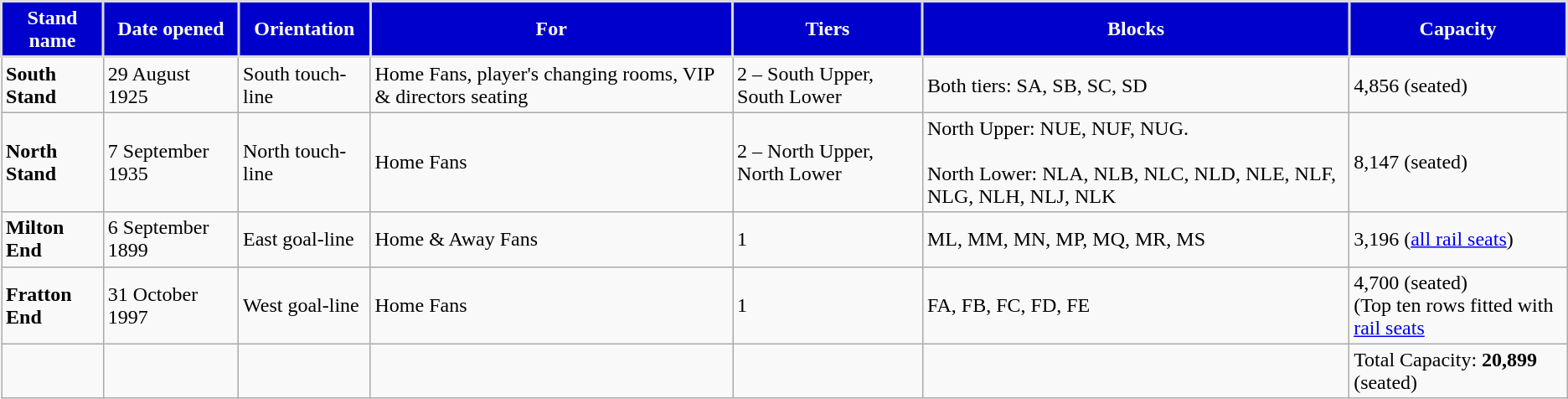<table class="wikitable" style="text-align:left;">
<tr>
<th style="background-color:mediumblue; color:white; border:2px solid gainsboro" scope="col">Stand name</th>
<th style="background-color:mediumblue; color:white; border:2px solid gainsboro" scope="col">Date opened</th>
<th style="background-color:mediumblue; color:white; border:2px solid gainsboro" scope="col">Orientation</th>
<th style="background-color:mediumblue; color:white; border:2px solid gainsboro" scope="col">For</th>
<th style="background-color:mediumblue; color:white; border:2px solid gainsboro" scope="col">Tiers</th>
<th style="background-color:mediumblue; color:white; border:2px solid gainsboro" scope="col">Blocks</th>
<th style="background-color:mediumblue; color:white; border:2px solid gainsboro" scope="col">Capacity</th>
</tr>
<tr>
<td><strong>South Stand</strong></td>
<td>29 August 1925</td>
<td>South touch-line</td>
<td>Home Fans, player's changing rooms, VIP & directors seating</td>
<td>2 – South Upper, South Lower</td>
<td>Both tiers: SA, SB, SC, SD</td>
<td>4,856 (seated)</td>
</tr>
<tr>
<td><strong>North Stand</strong></td>
<td>7 September 1935</td>
<td>North touch-line</td>
<td>Home Fans</td>
<td>2 – North Upper, North Lower</td>
<td>North Upper: NUE, NUF, NUG. <br><br>North Lower: NLA, NLB, NLC, NLD, NLE, NLF, NLG, NLH, NLJ, NLK</td>
<td>8,147 (seated)</td>
</tr>
<tr>
<td><strong>Milton End</strong></td>
<td>6 September 1899</td>
<td>East goal-line</td>
<td>Home & Away Fans</td>
<td>1</td>
<td>ML, MM, MN, MP, MQ, MR, MS</td>
<td>3,196 (<a href='#'>all rail seats</a>)</td>
</tr>
<tr>
<td><strong>Fratton End</strong></td>
<td>31 October 1997</td>
<td>West goal-line</td>
<td>Home Fans</td>
<td>1</td>
<td>FA, FB, FC, FD, FE</td>
<td>4,700 (seated) <br> (Top ten rows fitted with <a href='#'>rail seats</a></td>
</tr>
<tr>
<td></td>
<td></td>
<td></td>
<td></td>
<td></td>
<td></td>
<td>Total Capacity: <strong>20,899</strong> (seated)</td>
</tr>
</table>
